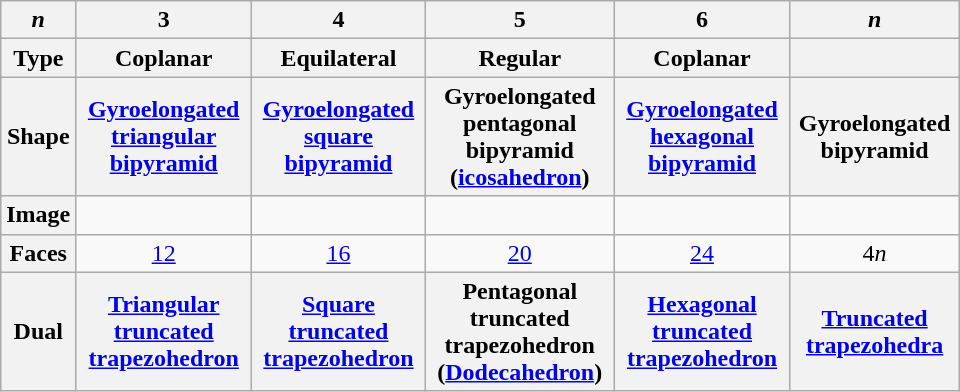<table class=wikitable width=640>
<tr>
<th><em>n</em></th>
<th>3</th>
<th>4</th>
<th>5</th>
<th>6</th>
<th><em>n</em></th>
</tr>
<tr>
<th>Type</th>
<th>Coplanar</th>
<th>Equilateral</th>
<th>Regular</th>
<th>Coplanar</th>
<th></th>
</tr>
<tr>
<th>Shape</th>
<th><a href='#'>Gyroelongated triangular bipyramid</a></th>
<th><a href='#'>Gyroelongated square bipyramid</a></th>
<th>Gyroelongated pentagonal bipyramid<br>(<a href='#'>icosahedron</a>)</th>
<th><a href='#'>Gyroelongated hexagonal bipyramid</a></th>
<th>Gyroelongated bipyramid</th>
</tr>
<tr align=center>
<th>Image</th>
<td></td>
<td></td>
<td></td>
<td></td>
<td></td>
</tr>
<tr align=center>
<th>Faces</th>
<td><a href='#'>12</a></td>
<td><a href='#'>16</a></td>
<td><a href='#'>20</a></td>
<td><a href='#'>24</a></td>
<td>4<em>n</em></td>
</tr>
<tr align=center>
<th>Dual</th>
<th><a href='#'>Triangular truncated trapezohedron</a></th>
<th><a href='#'>Square truncated trapezohedron</a></th>
<th>Pentagonal truncated trapezohedron<br>(<a href='#'>Dodecahedron</a>)</th>
<th><a href='#'>Hexagonal truncated trapezohedron</a></th>
<th><a href='#'>Truncated trapezohedra</a></th>
</tr>
</table>
